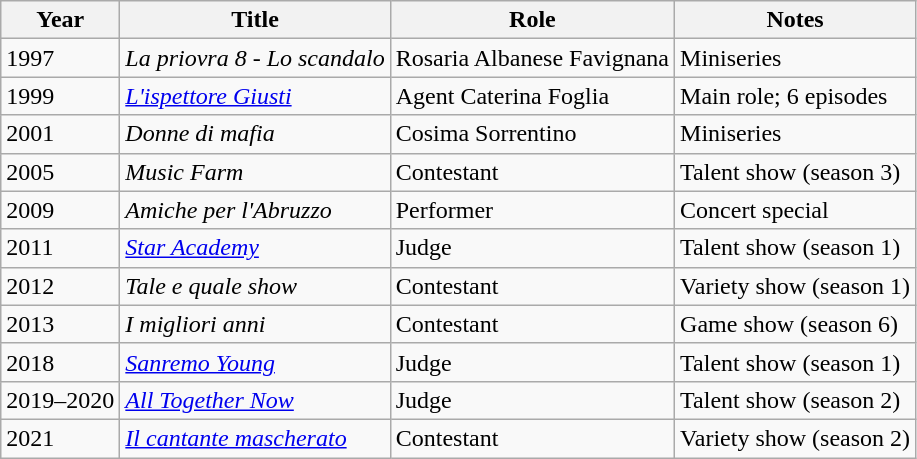<table class="wikitable">
<tr>
<th>Year</th>
<th>Title</th>
<th>Role</th>
<th>Notes</th>
</tr>
<tr>
<td>1997</td>
<td><em>La priovra 8 - Lo scandalo</em></td>
<td>Rosaria Albanese Favignana</td>
<td>Miniseries</td>
</tr>
<tr>
<td>1999</td>
<td><em><a href='#'>L'ispettore Giusti</a></em></td>
<td>Agent Caterina Foglia</td>
<td>Main role; 6 episodes</td>
</tr>
<tr>
<td>2001</td>
<td><em>Donne di mafia</em></td>
<td>Cosima Sorrentino</td>
<td>Miniseries</td>
</tr>
<tr>
<td>2005</td>
<td><em>Music Farm</em></td>
<td>Contestant</td>
<td>Talent show (season 3)</td>
</tr>
<tr>
<td>2009</td>
<td><em>Amiche per l'Abruzzo</em></td>
<td>Performer</td>
<td>Concert special</td>
</tr>
<tr>
<td>2011</td>
<td><em><a href='#'>Star Academy</a></em></td>
<td>Judge</td>
<td>Talent show (season 1)</td>
</tr>
<tr>
<td>2012</td>
<td><em>Tale e quale show</em></td>
<td>Contestant</td>
<td>Variety show (season 1)</td>
</tr>
<tr>
<td>2013</td>
<td><em>I migliori anni</em></td>
<td>Contestant</td>
<td>Game show (season 6)</td>
</tr>
<tr>
<td>2018</td>
<td><em><a href='#'>Sanremo Young</a></em></td>
<td>Judge</td>
<td>Talent show (season 1)</td>
</tr>
<tr>
<td>2019–2020</td>
<td><em><a href='#'>All Together Now</a></em></td>
<td>Judge</td>
<td>Talent show (season 2)</td>
</tr>
<tr>
<td>2021</td>
<td><em><a href='#'>Il cantante mascherato</a></em></td>
<td>Contestant</td>
<td>Variety show (season 2)</td>
</tr>
</table>
